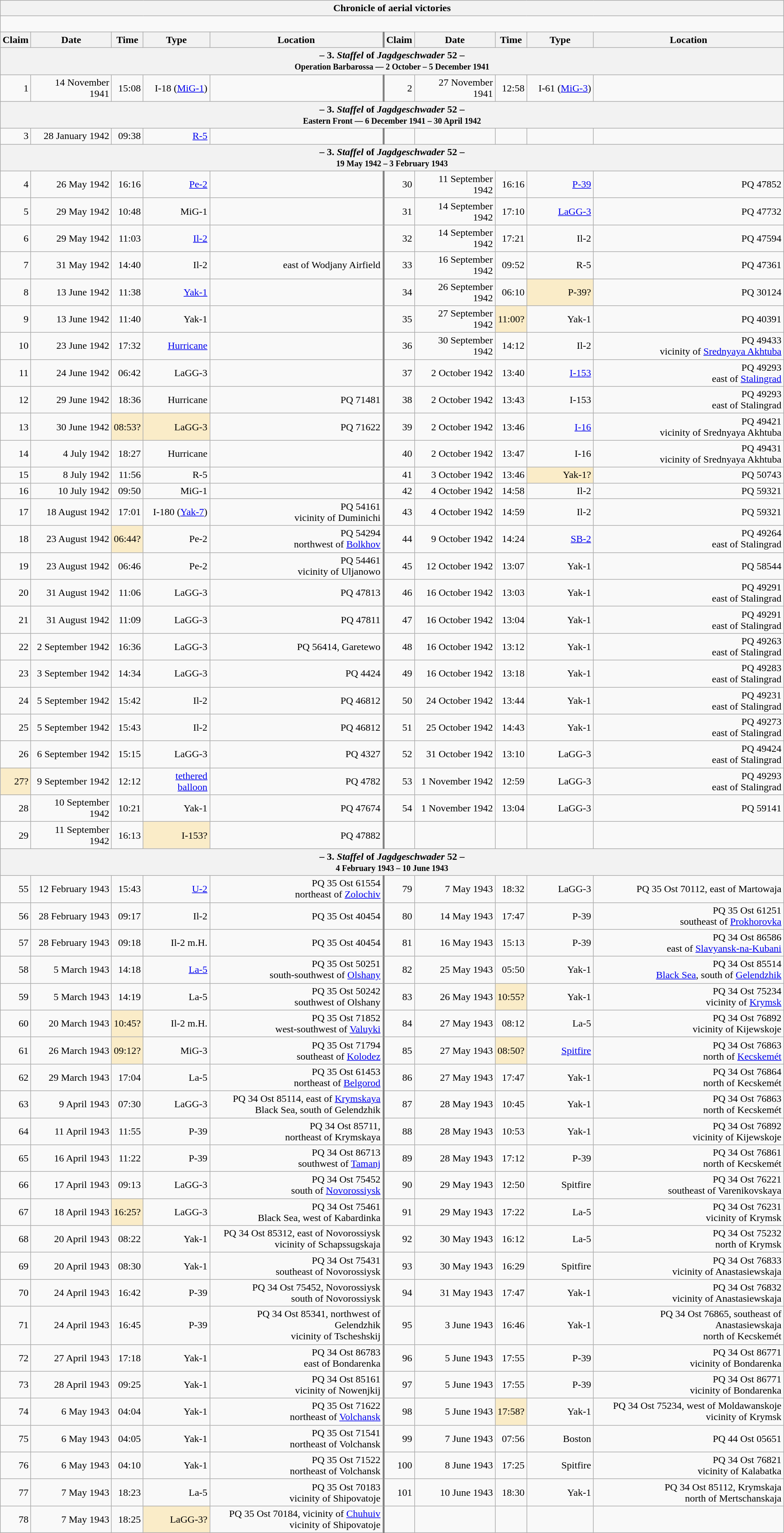<table class="wikitable plainrowheaders collapsible" style="margin-left: auto; margin-right: auto; border: none; text-align:right; width: 100%;">
<tr>
<th colspan="10">Chronicle of aerial victories</th>
</tr>
<tr>
<td colspan="10" style="text-align: left;"><br></td>
</tr>
<tr>
<th scope="col">Claim</th>
<th scope="col">Date</th>
<th scope="col">Time</th>
<th scope="col" width="100px">Type</th>
<th scope="col">Location</th>
<th scope="col" style="border-left: 3px solid grey;">Claim</th>
<th scope="col">Date</th>
<th scope="col">Time</th>
<th scope="col" width="100px">Type</th>
<th scope="col">Location</th>
</tr>
<tr>
<th colspan="10">– 3. <em>Staffel</em> of <em>Jagdgeschwader</em> 52 –<br><small>Operation Barbarossa — 2 October – 5 December 1941</small></th>
</tr>
<tr>
<td>1</td>
<td>14 November 1941</td>
<td>15:08</td>
<td>I-18 (<a href='#'>MiG-1</a>)</td>
<td></td>
<td style="border-left: 3px solid grey;">2</td>
<td>27 November 1941</td>
<td>12:58</td>
<td>I-61 (<a href='#'>MiG-3</a>)</td>
<td></td>
</tr>
<tr>
<th colspan="10">– 3. <em>Staffel</em> of <em>Jagdgeschwader</em> 52 –<br><small>Eastern Front — 6 December 1941 – 30 April 1942</small></th>
</tr>
<tr>
<td>3</td>
<td>28 January 1942</td>
<td>09:38</td>
<td><a href='#'>R-5</a></td>
<td></td>
<td style="border-left: 3px solid grey;"></td>
<td></td>
<td></td>
<td></td>
<td></td>
</tr>
<tr>
<th colspan="10">– 3. <em>Staffel</em> of <em>Jagdgeschwader</em> 52 –<br><small>19 May 1942 – 3 February 1943</small></th>
</tr>
<tr>
<td>4</td>
<td>26 May 1942</td>
<td>16:16</td>
<td><a href='#'>Pe-2</a></td>
<td></td>
<td style="border-left: 3px solid grey;">30</td>
<td>11 September 1942</td>
<td>16:16</td>
<td><a href='#'>P-39</a></td>
<td>PQ 47852</td>
</tr>
<tr>
<td>5</td>
<td>29 May 1942</td>
<td>10:48</td>
<td>MiG-1</td>
<td></td>
<td style="border-left: 3px solid grey;">31</td>
<td>14 September 1942</td>
<td>17:10</td>
<td><a href='#'>LaGG-3</a></td>
<td>PQ 47732</td>
</tr>
<tr>
<td>6</td>
<td>29 May 1942</td>
<td>11:03</td>
<td><a href='#'>Il-2</a></td>
<td></td>
<td style="border-left: 3px solid grey;">32</td>
<td>14 September 1942</td>
<td>17:21</td>
<td>Il-2</td>
<td>PQ 47594</td>
</tr>
<tr>
<td>7</td>
<td>31 May 1942</td>
<td>14:40</td>
<td>Il-2</td>
<td> east of Wodjany Airfield</td>
<td style="border-left: 3px solid grey;">33</td>
<td>16 September 1942</td>
<td>09:52</td>
<td>R-5</td>
<td>PQ 47361</td>
</tr>
<tr>
<td>8</td>
<td>13 June 1942</td>
<td>11:38</td>
<td><a href='#'>Yak-1</a></td>
<td></td>
<td style="border-left: 3px solid grey;">34</td>
<td>26 September 1942</td>
<td>06:10</td>
<td style="background:#faecc8">P-39?</td>
<td>PQ 30124</td>
</tr>
<tr>
<td>9</td>
<td>13 June 1942</td>
<td>11:40</td>
<td>Yak-1</td>
<td></td>
<td style="border-left: 3px solid grey;">35</td>
<td>27 September 1942</td>
<td style="background:#faecc8">11:00?</td>
<td>Yak-1</td>
<td>PQ 40391</td>
</tr>
<tr>
<td>10</td>
<td>23 June 1942</td>
<td>17:32</td>
<td><a href='#'>Hurricane</a></td>
<td></td>
<td style="border-left: 3px solid grey;">36</td>
<td>30 September 1942</td>
<td>14:12</td>
<td>Il-2</td>
<td>PQ 49433<br>vicinity of <a href='#'>Srednyaya Akhtuba</a></td>
</tr>
<tr>
<td>11</td>
<td>24 June 1942</td>
<td>06:42</td>
<td>LaGG-3</td>
<td></td>
<td style="border-left: 3px solid grey;">37</td>
<td>2 October 1942</td>
<td>13:40</td>
<td><a href='#'>I-153</a></td>
<td>PQ 49293<br> east of <a href='#'>Stalingrad</a></td>
</tr>
<tr>
<td>12</td>
<td>29 June 1942</td>
<td>18:36</td>
<td>Hurricane</td>
<td>PQ 71481</td>
<td style="border-left: 3px solid grey;">38</td>
<td>2 October 1942</td>
<td>13:43</td>
<td>I-153</td>
<td>PQ 49293<br> east of Stalingrad</td>
</tr>
<tr>
<td>13</td>
<td>30 June 1942</td>
<td style="background:#faecc8">08:53?</td>
<td style="background:#faecc8">LaGG-3</td>
<td>PQ 71622</td>
<td style="border-left: 3px solid grey;">39</td>
<td>2 October 1942</td>
<td>13:46</td>
<td><a href='#'>I-16</a></td>
<td>PQ 49421<br>vicinity of Srednyaya Akhtuba</td>
</tr>
<tr>
<td>14</td>
<td>4 July 1942</td>
<td>18:27</td>
<td>Hurricane</td>
<td></td>
<td style="border-left: 3px solid grey;">40</td>
<td>2 October 1942</td>
<td>13:47</td>
<td>I-16</td>
<td>PQ 49431<br>vicinity of Srednyaya Akhtuba</td>
</tr>
<tr>
<td>15</td>
<td>8 July 1942</td>
<td>11:56</td>
<td>R-5</td>
<td></td>
<td style="border-left: 3px solid grey;">41</td>
<td>3 October 1942</td>
<td>13:46</td>
<td style="background:#faecc8">Yak-1?</td>
<td>PQ 50743</td>
</tr>
<tr>
<td>16</td>
<td>10 July 1942</td>
<td>09:50</td>
<td>MiG-1</td>
<td></td>
<td style="border-left: 3px solid grey;">42</td>
<td>4 October 1942</td>
<td>14:58</td>
<td>Il-2</td>
<td>PQ 59321</td>
</tr>
<tr>
<td>17</td>
<td>18 August 1942</td>
<td>17:01</td>
<td>I-180 (<a href='#'>Yak-7</a>)</td>
<td>PQ 54161<br>vicinity of Duminichi</td>
<td style="border-left: 3px solid grey;">43</td>
<td>4 October 1942</td>
<td>14:59</td>
<td>Il-2</td>
<td>PQ 59321</td>
</tr>
<tr>
<td>18</td>
<td>23 August 1942</td>
<td style="background:#faecc8">06:44?</td>
<td>Pe-2</td>
<td>PQ 54294<br>northwest of <a href='#'>Bolkhov</a></td>
<td style="border-left: 3px solid grey;">44</td>
<td>9 October 1942</td>
<td>14:24</td>
<td><a href='#'>SB-2</a></td>
<td>PQ 49264<br> east of Stalingrad</td>
</tr>
<tr>
<td>19</td>
<td>23 August 1942</td>
<td>06:46</td>
<td>Pe-2</td>
<td>PQ 54461<br>vicinity of Uljanowo</td>
<td style="border-left: 3px solid grey;">45</td>
<td>12 October 1942</td>
<td>13:07</td>
<td>Yak-1</td>
<td>PQ 58544</td>
</tr>
<tr>
<td>20</td>
<td>31 August 1942</td>
<td>11:06</td>
<td>LaGG-3</td>
<td>PQ 47813</td>
<td style="border-left: 3px solid grey;">46</td>
<td>16 October 1942</td>
<td>13:03</td>
<td>Yak-1</td>
<td>PQ 49291<br> east of Stalingrad</td>
</tr>
<tr>
<td>21</td>
<td>31 August 1942</td>
<td>11:09</td>
<td>LaGG-3</td>
<td>PQ 47811</td>
<td style="border-left: 3px solid grey;">47</td>
<td>16 October 1942</td>
<td>13:04</td>
<td>Yak-1</td>
<td>PQ 49291<br> east of Stalingrad</td>
</tr>
<tr>
<td>22</td>
<td>2 September 1942</td>
<td>16:36</td>
<td>LaGG-3</td>
<td>PQ 56414, Garetewo</td>
<td style="border-left: 3px solid grey;">48</td>
<td>16 October 1942</td>
<td>13:12</td>
<td>Yak-1</td>
<td>PQ 49263<br> east of Stalingrad</td>
</tr>
<tr>
<td>23</td>
<td>3 September 1942</td>
<td>14:34</td>
<td>LaGG-3</td>
<td>PQ 4424</td>
<td style="border-left: 3px solid grey;">49</td>
<td>16 October 1942</td>
<td>13:18</td>
<td>Yak-1</td>
<td>PQ 49283<br> east of Stalingrad</td>
</tr>
<tr>
<td>24</td>
<td>5 September 1942</td>
<td>15:42</td>
<td>Il-2</td>
<td>PQ 46812</td>
<td style="border-left: 3px solid grey;">50</td>
<td>24 October 1942</td>
<td>13:44</td>
<td>Yak-1</td>
<td>PQ 49231<br> east of Stalingrad</td>
</tr>
<tr>
<td>25</td>
<td>5 September 1942</td>
<td>15:43</td>
<td>Il-2</td>
<td>PQ 46812</td>
<td style="border-left: 3px solid grey;">51</td>
<td>25 October 1942</td>
<td>14:43</td>
<td>Yak-1</td>
<td>PQ 49273<br> east of Stalingrad</td>
</tr>
<tr>
<td>26</td>
<td>6 September 1942</td>
<td>15:15</td>
<td>LaGG-3</td>
<td>PQ 4327</td>
<td style="border-left: 3px solid grey;">52</td>
<td>31 October 1942</td>
<td>13:10</td>
<td>LaGG-3</td>
<td>PQ 49424<br> east of Stalingrad</td>
</tr>
<tr>
<td style="background:#faecc8">27?</td>
<td>9 September 1942</td>
<td>12:12</td>
<td><a href='#'>tethered balloon</a></td>
<td>PQ 4782</td>
<td style="border-left: 3px solid grey;">53</td>
<td>1 November 1942</td>
<td>12:59</td>
<td>LaGG-3</td>
<td>PQ 49293<br> east of Stalingrad</td>
</tr>
<tr>
<td>28</td>
<td>10 September 1942</td>
<td>10:21</td>
<td>Yak-1</td>
<td>PQ 47674</td>
<td style="border-left: 3px solid grey;">54</td>
<td>1 November 1942</td>
<td>13:04</td>
<td>LaGG-3</td>
<td>PQ 59141</td>
</tr>
<tr>
<td>29</td>
<td>11 September 1942</td>
<td>16:13</td>
<td style="background:#faecc8">I-153?</td>
<td>PQ 47882</td>
<td style="border-left: 3px solid grey;"></td>
<td></td>
<td></td>
<td></td>
<td></td>
</tr>
<tr>
<th colspan="10">– 3. <em>Staffel</em> of <em>Jagdgeschwader</em> 52 –<br><small>4 February 1943 – 10 June 1943</small></th>
</tr>
<tr>
<td>55</td>
<td>12 February 1943</td>
<td>15:43</td>
<td><a href='#'>U-2</a></td>
<td>PQ 35 Ost 61554<br> northeast of <a href='#'>Zolochiv</a></td>
<td style="border-left: 3px solid grey;">79</td>
<td>7 May 1943</td>
<td>18:32</td>
<td>LaGG-3</td>
<td>PQ 35 Ost 70112,  east of Martowaja</td>
</tr>
<tr>
<td>56</td>
<td>28 February 1943</td>
<td>09:17</td>
<td>Il-2</td>
<td>PQ 35 Ost 40454</td>
<td style="border-left: 3px solid grey;">80</td>
<td>14 May 1943</td>
<td>17:47</td>
<td>P-39</td>
<td>PQ 35 Ost 61251<br> southeast of <a href='#'>Prokhorovka</a></td>
</tr>
<tr>
<td>57</td>
<td>28 February 1943</td>
<td>09:18</td>
<td>Il-2 m.H.</td>
<td>PQ 35 Ost 40454</td>
<td style="border-left: 3px solid grey;">81</td>
<td>16 May 1943</td>
<td>15:13</td>
<td>P-39</td>
<td>PQ 34 Ost 86586<br>east of <a href='#'>Slavyansk-na-Kubani</a></td>
</tr>
<tr>
<td>58</td>
<td>5 March 1943</td>
<td>14:18</td>
<td><a href='#'>La-5</a></td>
<td>PQ 35 Ost 50251<br> south-southwest of <a href='#'>Olshany</a></td>
<td style="border-left: 3px solid grey;">82</td>
<td>25 May 1943</td>
<td>05:50</td>
<td>Yak-1</td>
<td>PQ 34 Ost 85514<br><a href='#'>Black Sea</a>, south of <a href='#'>Gelendzhik</a></td>
</tr>
<tr>
<td>59</td>
<td>5 March 1943</td>
<td>14:19</td>
<td>La-5</td>
<td>PQ 35 Ost 50242<br> southwest of Olshany</td>
<td style="border-left: 3px solid grey;">83</td>
<td>26 May 1943</td>
<td style="background:#faecc8">10:55?</td>
<td>Yak-1</td>
<td>PQ 34 Ost 75234<br>vicinity of <a href='#'>Krymsk</a></td>
</tr>
<tr>
<td>60</td>
<td>20 March 1943</td>
<td style="background:#faecc8">10:45?</td>
<td>Il-2 m.H.</td>
<td>PQ 35 Ost 71852<br> west-southwest of <a href='#'>Valuyki</a></td>
<td style="border-left: 3px solid grey;">84</td>
<td>27 May 1943</td>
<td>08:12</td>
<td>La-5</td>
<td>PQ 34 Ost 76892<br>vicinity of Kijewskoje</td>
</tr>
<tr>
<td>61</td>
<td>26 March 1943</td>
<td style="background:#faecc8">09:12?</td>
<td>MiG-3</td>
<td>PQ 35 Ost 71794<br> southeast of <a href='#'>Kolodez</a></td>
<td style="border-left: 3px solid grey;">85</td>
<td>27 May 1943</td>
<td style="background:#faecc8">08:50?</td>
<td><a href='#'>Spitfire</a></td>
<td>PQ 34 Ost 76863<br>north of <a href='#'>Kecskemét</a></td>
</tr>
<tr>
<td>62</td>
<td>29 March 1943</td>
<td>17:04</td>
<td>La-5</td>
<td>PQ 35 Ost 61453<br> northeast of <a href='#'>Belgorod</a></td>
<td style="border-left: 3px solid grey;">86</td>
<td>27 May 1943</td>
<td>17:47</td>
<td>Yak-1</td>
<td>PQ 34 Ost 76864<br>north of Kecskemét</td>
</tr>
<tr>
<td>63</td>
<td>9 April 1943</td>
<td>07:30</td>
<td>LaGG-3</td>
<td>PQ 34 Ost 85114, east of <a href='#'>Krymskaya</a><br>Black Sea, south of Gelendzhik</td>
<td style="border-left: 3px solid grey;">87</td>
<td>28 May 1943</td>
<td>10:45</td>
<td>Yak-1</td>
<td>PQ 34 Ost 76863<br>north of Kecskemét</td>
</tr>
<tr>
<td>64</td>
<td>11 April 1943</td>
<td>11:55</td>
<td>P-39</td>
<td>PQ 34 Ost 85711, <br> northeast of Krymskaya</td>
<td style="border-left: 3px solid grey;">88</td>
<td>28 May 1943</td>
<td>10:53</td>
<td>Yak-1</td>
<td>PQ 34 Ost 76892<br>vicinity of Kijewskoje</td>
</tr>
<tr>
<td>65</td>
<td>16 April 1943</td>
<td>11:22</td>
<td>P-39</td>
<td>PQ 34 Ost 86713<br>southwest of <a href='#'>Tamanj</a></td>
<td style="border-left: 3px solid grey;">89</td>
<td>28 May 1943</td>
<td>17:12</td>
<td>P-39</td>
<td>PQ 34 Ost 76861<br>north of Kecskemét</td>
</tr>
<tr>
<td>66</td>
<td>17 April 1943</td>
<td>09:13</td>
<td>LaGG-3</td>
<td>PQ 34 Ost 75452<br> south of <a href='#'>Novorossiysk</a></td>
<td style="border-left: 3px solid grey;">90</td>
<td>29 May 1943</td>
<td>12:50</td>
<td>Spitfire</td>
<td>PQ 34 Ost 76221<br>southeast of Varenikovskaya</td>
</tr>
<tr>
<td>67</td>
<td>18 April 1943</td>
<td style="background:#faecc8">16:25?</td>
<td>LaGG-3</td>
<td>PQ 34 Ost 75461<br>Black Sea,  west of Kabardinka</td>
<td style="border-left: 3px solid grey;">91</td>
<td>29 May 1943</td>
<td>17:22</td>
<td>La-5</td>
<td>PQ 34 Ost 76231<br>vicinity of Krymsk</td>
</tr>
<tr>
<td>68</td>
<td>20 April 1943</td>
<td>08:22</td>
<td>Yak-1</td>
<td>PQ 34 Ost 85312, east of Novorossiysk<br>vicinity of Schapssugskaja</td>
<td style="border-left: 3px solid grey;">92</td>
<td>30 May 1943</td>
<td>16:12</td>
<td>La-5</td>
<td>PQ 34 Ost 75232<br>north of Krymsk</td>
</tr>
<tr>
<td>69</td>
<td>20 April 1943</td>
<td>08:30</td>
<td>Yak-1</td>
<td>PQ 34 Ost 75431<br> southeast of Novorossiysk</td>
<td style="border-left: 3px solid grey;">93</td>
<td>30 May 1943</td>
<td>16:29</td>
<td>Spitfire</td>
<td>PQ 34 Ost 76833<br>vicinity of Anastasiewskaja</td>
</tr>
<tr>
<td>70</td>
<td>24 April 1943</td>
<td>16:42</td>
<td>P-39</td>
<td>PQ 34 Ost 75452, Novorossiysk<br> south of Novorossiysk</td>
<td style="border-left: 3px solid grey;">94</td>
<td>31 May 1943</td>
<td>17:47</td>
<td>Yak-1</td>
<td>PQ 34 Ost 76832<br>vicinity of Anastasiewskaja</td>
</tr>
<tr>
<td>71</td>
<td>24 April 1943</td>
<td>16:45</td>
<td>P-39</td>
<td>PQ 34 Ost 85341,  northwest of Gelendzhik<br>vicinity of Tscheshskij</td>
<td style="border-left: 3px solid grey;">95</td>
<td>3 June 1943</td>
<td>16:46</td>
<td>Yak-1</td>
<td>PQ 34 Ost 76865,  southeast of Anastasiewskaja<br>north of Kecskemét</td>
</tr>
<tr>
<td>72</td>
<td>27 April 1943</td>
<td>17:18</td>
<td>Yak-1</td>
<td>PQ 34 Ost 86783<br>east of Bondarenka</td>
<td style="border-left: 3px solid grey;">96</td>
<td>5 June 1943</td>
<td>17:55</td>
<td>P-39</td>
<td>PQ 34 Ost 86771<br>vicinity of Bondarenka</td>
</tr>
<tr>
<td>73</td>
<td>28 April 1943</td>
<td>09:25</td>
<td>Yak-1</td>
<td>PQ 34 Ost 85161<br>vicinity of Nowenjkij</td>
<td style="border-left: 3px solid grey;">97</td>
<td>5 June 1943</td>
<td>17:55</td>
<td>P-39</td>
<td>PQ 34 Ost 86771<br>vicinity of Bondarenka</td>
</tr>
<tr>
<td>74</td>
<td>6 May 1943</td>
<td>04:04</td>
<td>Yak-1</td>
<td>PQ 35 Ost 71622<br> northeast of <a href='#'>Volchansk</a></td>
<td style="border-left: 3px solid grey;">98</td>
<td>5 June 1943</td>
<td style="background:#faecc8">17:58?</td>
<td>Yak-1</td>
<td>PQ 34 Ost 75234,  west of Moldawanskoje<br>vicinity of Krymsk</td>
</tr>
<tr>
<td>75</td>
<td>6 May 1943</td>
<td>04:05</td>
<td>Yak-1</td>
<td>PQ 35 Ost 71541<br> northeast of Volchansk</td>
<td style="border-left: 3px solid grey;">99</td>
<td>7 June 1943</td>
<td>07:56</td>
<td>Boston</td>
<td>PQ 44 Ost 05651</td>
</tr>
<tr>
<td>76</td>
<td>6 May 1943</td>
<td>04:10</td>
<td>Yak-1</td>
<td>PQ 35 Ost 71522<br> northeast of Volchansk</td>
<td style="border-left: 3px solid grey;">100</td>
<td>8 June 1943</td>
<td>17:25</td>
<td>Spitfire</td>
<td>PQ 34 Ost 76821<br>vicinity of Kalabatka</td>
</tr>
<tr>
<td>77</td>
<td>7 May 1943</td>
<td>18:23</td>
<td>La-5</td>
<td>PQ 35 Ost 70183<br>vicinity of Shipovatoje</td>
<td style="border-left: 3px solid grey;">101</td>
<td>10 June 1943</td>
<td>18:30</td>
<td>Yak-1</td>
<td>PQ 34 Ost 85112, Krymskaja<br>north of Mertschanskaja</td>
</tr>
<tr>
<td>78</td>
<td>7 May 1943</td>
<td>18:25</td>
<td style="background:#faecc8">LaGG-3?</td>
<td>PQ 35 Ost 70184, vicinity of <a href='#'>Chuhuiv</a><br>vicinity of Shipovatoje</td>
<td style="border-left: 3px solid grey;"></td>
<td></td>
<td></td>
<td></td>
<td></td>
</tr>
</table>
